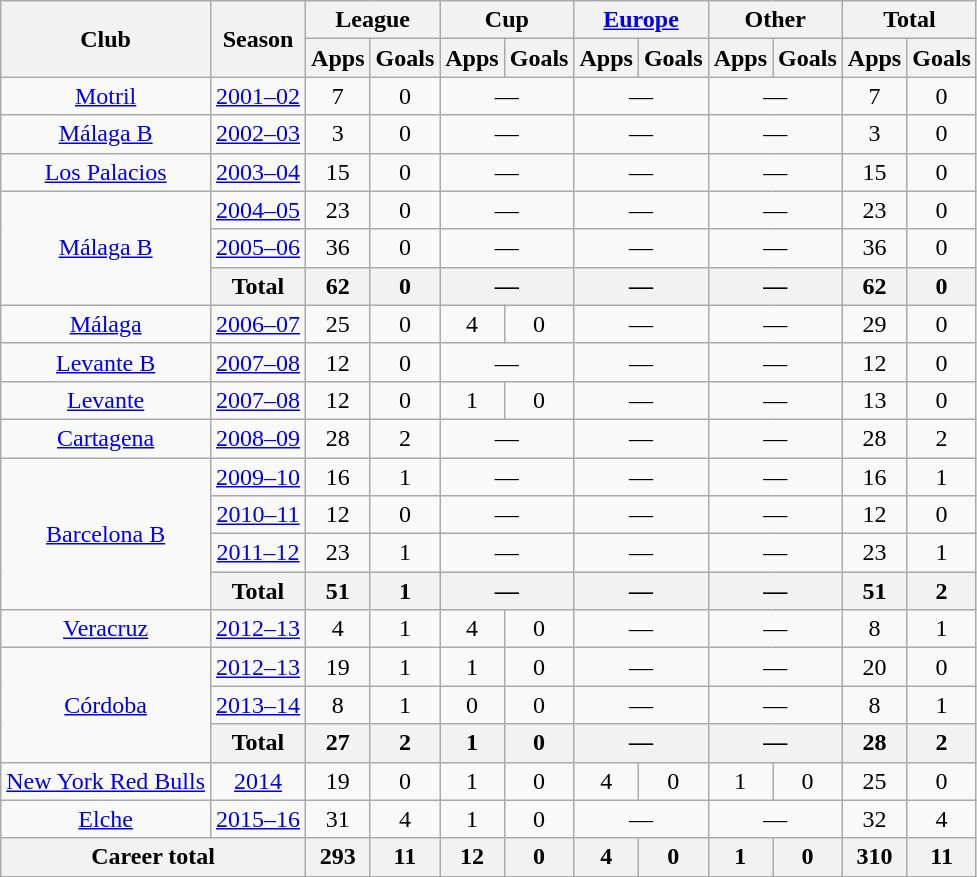<table class="wikitable" style="text-align:center">
<tr>
<th rowspan="2">Club</th>
<th rowspan="2">Season</th>
<th colspan="2">League</th>
<th colspan="2">Cup</th>
<th colspan="2"><a href='#'>Europe</a></th>
<th colspan="2">Other</th>
<th colspan="2">Total</th>
</tr>
<tr>
<th>Apps</th>
<th>Goals</th>
<th>Apps</th>
<th>Goals</th>
<th>Apps</th>
<th>Goals</th>
<th>Apps</th>
<th>Goals</th>
<th>Apps</th>
<th>Goals</th>
</tr>
<tr>
<td><a href='#'>Motril</a></td>
<td><a href='#'>2001–02</a></td>
<td>7</td>
<td>0</td>
<td colspan="2">—</td>
<td colspan="2">—</td>
<td colspan="2">—</td>
<td>7</td>
<td>0</td>
</tr>
<tr>
<td><a href='#'>Málaga B</a></td>
<td><a href='#'>2002–03</a></td>
<td>3</td>
<td>0</td>
<td colspan="2">—</td>
<td colspan="2">—</td>
<td colspan="2">—</td>
<td>3</td>
<td>0</td>
</tr>
<tr>
<td><a href='#'>Los Palacios</a></td>
<td><a href='#'>2003–04</a></td>
<td>15</td>
<td>0</td>
<td colspan="2">—</td>
<td colspan="2">—</td>
<td colspan="2">—</td>
<td>15</td>
<td>0</td>
</tr>
<tr>
<td rowspan="3"><a href='#'>Málaga B</a></td>
<td><a href='#'>2004–05</a></td>
<td>23</td>
<td>0</td>
<td colspan="2">—</td>
<td colspan="2">—</td>
<td colspan="2">—</td>
<td>23</td>
<td>0</td>
</tr>
<tr>
<td><a href='#'>2005–06</a></td>
<td>36</td>
<td>0</td>
<td colspan="2">—</td>
<td colspan="2">—</td>
<td colspan="2">—</td>
<td>36</td>
<td>0</td>
</tr>
<tr>
<th>Total</th>
<th>62</th>
<th>0</th>
<th colspan="2">—</th>
<th colspan="2">—</th>
<th colspan="2">—</th>
<th>62</th>
<th>0</th>
</tr>
<tr>
<td><a href='#'>Málaga</a></td>
<td><a href='#'>2006–07</a></td>
<td>25</td>
<td>0</td>
<td>4</td>
<td>0</td>
<td colspan="2">—</td>
<td colspan="2">—</td>
<td>29</td>
<td>0</td>
</tr>
<tr>
<td><a href='#'>Levante B</a></td>
<td><a href='#'>2007–08</a></td>
<td>12</td>
<td>0</td>
<td colspan="2">—</td>
<td colspan="2">—</td>
<td colspan="2">—</td>
<td>12</td>
<td>0</td>
</tr>
<tr>
<td><a href='#'>Levante</a></td>
<td><a href='#'>2007–08</a></td>
<td>12</td>
<td>0</td>
<td>1</td>
<td>0</td>
<td colspan="2">—</td>
<td colspan="2">—</td>
<td>13</td>
<td>0</td>
</tr>
<tr>
<td><a href='#'>Cartagena</a></td>
<td><a href='#'>2008–09</a></td>
<td>28</td>
<td>2</td>
<td colspan="2">—</td>
<td colspan="2">—</td>
<td colspan="2">—</td>
<td>28</td>
<td>2</td>
</tr>
<tr>
<td rowspan="4"><a href='#'>Barcelona B</a></td>
<td><a href='#'>2009–10</a></td>
<td>16</td>
<td>1</td>
<td colspan="2">—</td>
<td colspan="2">—</td>
<td colspan="2">—</td>
<td>16</td>
<td>1</td>
</tr>
<tr>
<td><a href='#'>2010–11</a></td>
<td>12</td>
<td>0</td>
<td colspan="2">—</td>
<td colspan="2">—</td>
<td colspan="2">—</td>
<td>12</td>
<td>0</td>
</tr>
<tr>
<td><a href='#'>2011–12</a></td>
<td>23</td>
<td>1</td>
<td colspan="2">—</td>
<td colspan="2">—</td>
<td colspan="2">—</td>
<td>23</td>
<td>1</td>
</tr>
<tr>
<th>Total</th>
<th>51</th>
<th>1</th>
<th colspan="2">—</th>
<th colspan="2">—</th>
<th colspan="2">—</th>
<th>51</th>
<th>2</th>
</tr>
<tr>
<td><a href='#'>Veracruz</a></td>
<td><a href='#'>2012–13</a></td>
<td>4</td>
<td>1</td>
<td>4</td>
<td>0</td>
<td colspan="2">—</td>
<td colspan="2">—</td>
<td>8</td>
<td>1</td>
</tr>
<tr>
<td rowspan="3"><a href='#'>Córdoba</a></td>
<td><a href='#'>2012–13</a></td>
<td>19</td>
<td>1</td>
<td>1</td>
<td>0</td>
<td colspan="2">—</td>
<td colspan="2">—</td>
<td>20</td>
<td>0</td>
</tr>
<tr>
<td><a href='#'>2013–14</a></td>
<td>8</td>
<td>1</td>
<td>0</td>
<td>0</td>
<td colspan="2">—</td>
<td colspan="2">—</td>
<td>8</td>
<td>1</td>
</tr>
<tr>
<th>Total</th>
<th>27</th>
<th>2</th>
<th>1</th>
<th>0</th>
<th colspan="2">—</th>
<th colspan="2">—</th>
<th>28</th>
<th>2</th>
</tr>
<tr>
<td><a href='#'>New York Red Bulls</a></td>
<td><a href='#'>2014</a></td>
<td>19</td>
<td>0</td>
<td>1</td>
<td>0</td>
<td>4</td>
<td>0</td>
<td>1</td>
<td>0</td>
<td>25</td>
<td>0</td>
</tr>
<tr>
<td><a href='#'>Elche</a></td>
<td><a href='#'>2015–16</a></td>
<td>31</td>
<td>4</td>
<td>1</td>
<td>0</td>
<td colspan="2">—</td>
<td colspan="2">—</td>
<td>32</td>
<td>4</td>
</tr>
<tr>
<th colspan="2">Career total</th>
<th>293</th>
<th>11</th>
<th>12</th>
<th>0</th>
<th>4</th>
<th>0</th>
<th>1</th>
<th>0</th>
<th>310</th>
<th>11</th>
</tr>
</table>
